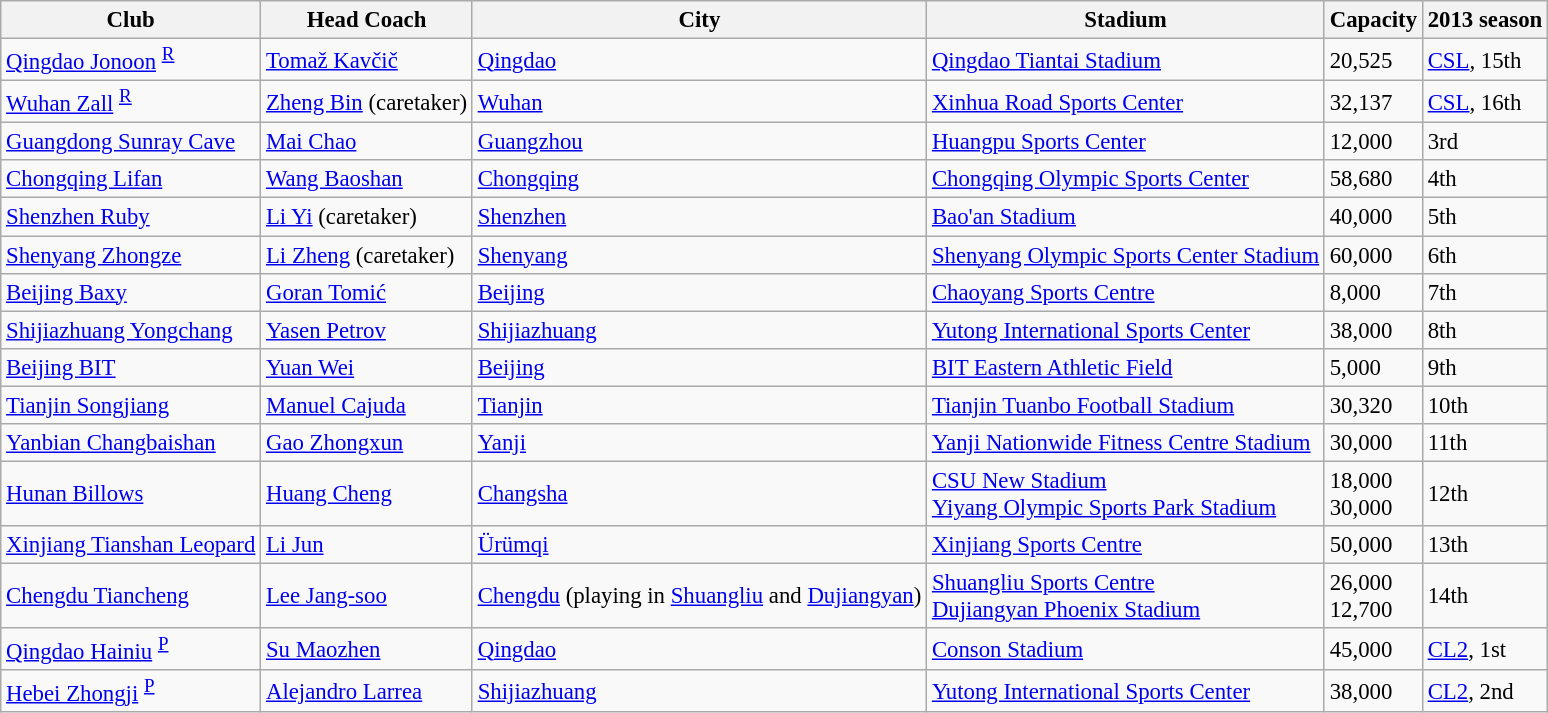<table class="wikitable sortable" style="font-size:95%">
<tr>
<th>Club</th>
<th>Head Coach</th>
<th>City</th>
<th>Stadium</th>
<th>Capacity</th>
<th>2013 season</th>
</tr>
<tr>
<td><a href='#'>Qingdao Jonoon</a> <sup><a href='#'>R</a></sup></td>
<td> <a href='#'>Tomaž Kavčič</a></td>
<td><a href='#'>Qingdao</a></td>
<td><a href='#'>Qingdao Tiantai Stadium</a></td>
<td>20,525</td>
<td><a href='#'>CSL</a>, 15th</td>
</tr>
<tr>
<td><a href='#'>Wuhan Zall</a> <sup><a href='#'>R</a></sup></td>
<td> <a href='#'>Zheng Bin</a> (caretaker)</td>
<td><a href='#'>Wuhan</a></td>
<td><a href='#'>Xinhua Road Sports Center</a></td>
<td>32,137</td>
<td><a href='#'>CSL</a>, 16th</td>
</tr>
<tr>
<td><a href='#'>Guangdong Sunray Cave</a></td>
<td> <a href='#'>Mai Chao</a></td>
<td><a href='#'>Guangzhou</a></td>
<td><a href='#'>Huangpu Sports Center</a></td>
<td>12,000</td>
<td>3rd</td>
</tr>
<tr>
<td><a href='#'>Chongqing Lifan</a></td>
<td> <a href='#'>Wang Baoshan</a></td>
<td><a href='#'>Chongqing</a></td>
<td><a href='#'>Chongqing Olympic Sports Center</a></td>
<td>58,680</td>
<td>4th</td>
</tr>
<tr>
<td><a href='#'>Shenzhen Ruby</a></td>
<td> <a href='#'>Li Yi</a> (caretaker)</td>
<td><a href='#'>Shenzhen</a></td>
<td><a href='#'>Bao'an Stadium</a></td>
<td>40,000</td>
<td>5th</td>
</tr>
<tr>
<td><a href='#'>Shenyang Zhongze</a></td>
<td> <a href='#'>Li Zheng</a> (caretaker)</td>
<td><a href='#'>Shenyang</a></td>
<td><a href='#'>Shenyang Olympic Sports Center Stadium</a></td>
<td>60,000</td>
<td>6th</td>
</tr>
<tr>
<td><a href='#'>Beijing Baxy</a></td>
<td> <a href='#'>Goran Tomić</a></td>
<td><a href='#'>Beijing</a></td>
<td><a href='#'>Chaoyang Sports Centre</a></td>
<td>8,000</td>
<td>7th</td>
</tr>
<tr>
<td><a href='#'>Shijiazhuang Yongchang</a></td>
<td> <a href='#'>Yasen Petrov</a></td>
<td><a href='#'>Shijiazhuang</a></td>
<td><a href='#'>Yutong International Sports Center</a></td>
<td>38,000</td>
<td>8th</td>
</tr>
<tr>
<td><a href='#'>Beijing BIT</a></td>
<td> <a href='#'>Yuan Wei</a></td>
<td><a href='#'>Beijing</a></td>
<td><a href='#'>BIT Eastern Athletic Field</a></td>
<td>5,000</td>
<td>9th</td>
</tr>
<tr>
<td><a href='#'>Tianjin Songjiang</a></td>
<td> <a href='#'>Manuel Cajuda</a></td>
<td><a href='#'>Tianjin</a></td>
<td><a href='#'>Tianjin Tuanbo Football Stadium</a></td>
<td>30,320</td>
<td>10th</td>
</tr>
<tr>
<td><a href='#'>Yanbian Changbaishan</a></td>
<td> <a href='#'>Gao Zhongxun</a></td>
<td><a href='#'>Yanji</a></td>
<td><a href='#'>Yanji Nationwide Fitness Centre Stadium</a></td>
<td>30,000</td>
<td>11th</td>
</tr>
<tr>
<td><a href='#'>Hunan Billows</a></td>
<td> <a href='#'>Huang Cheng</a></td>
<td><a href='#'>Changsha</a></td>
<td><a href='#'>CSU New Stadium</a><br><a href='#'>Yiyang Olympic Sports Park Stadium</a></td>
<td>18,000<br>30,000</td>
<td>12th</td>
</tr>
<tr>
<td><a href='#'>Xinjiang Tianshan Leopard</a></td>
<td> <a href='#'>Li Jun</a></td>
<td><a href='#'>Ürümqi</a></td>
<td><a href='#'>Xinjiang Sports Centre</a></td>
<td>50,000</td>
<td>13th</td>
</tr>
<tr>
<td><a href='#'>Chengdu Tiancheng</a></td>
<td> <a href='#'>Lee Jang-soo</a></td>
<td><a href='#'>Chengdu</a> (playing in <a href='#'>Shuangliu</a> and <a href='#'>Dujiangyan</a>)</td>
<td><a href='#'>Shuangliu Sports Centre</a><br><a href='#'>Dujiangyan Phoenix Stadium</a></td>
<td>26,000<br>12,700</td>
<td>14th</td>
</tr>
<tr>
<td><a href='#'>Qingdao Hainiu</a> <sup><a href='#'>P</a></sup></td>
<td> <a href='#'>Su Maozhen</a></td>
<td><a href='#'>Qingdao</a></td>
<td><a href='#'>Conson Stadium</a></td>
<td>45,000</td>
<td><a href='#'>CL2</a>, 1st</td>
</tr>
<tr>
<td><a href='#'>Hebei Zhongji</a> <sup><a href='#'>P</a></sup></td>
<td> <a href='#'>Alejandro Larrea</a></td>
<td><a href='#'>Shijiazhuang</a></td>
<td><a href='#'>Yutong International Sports Center</a></td>
<td>38,000</td>
<td><a href='#'>CL2</a>, 2nd</td>
</tr>
</table>
